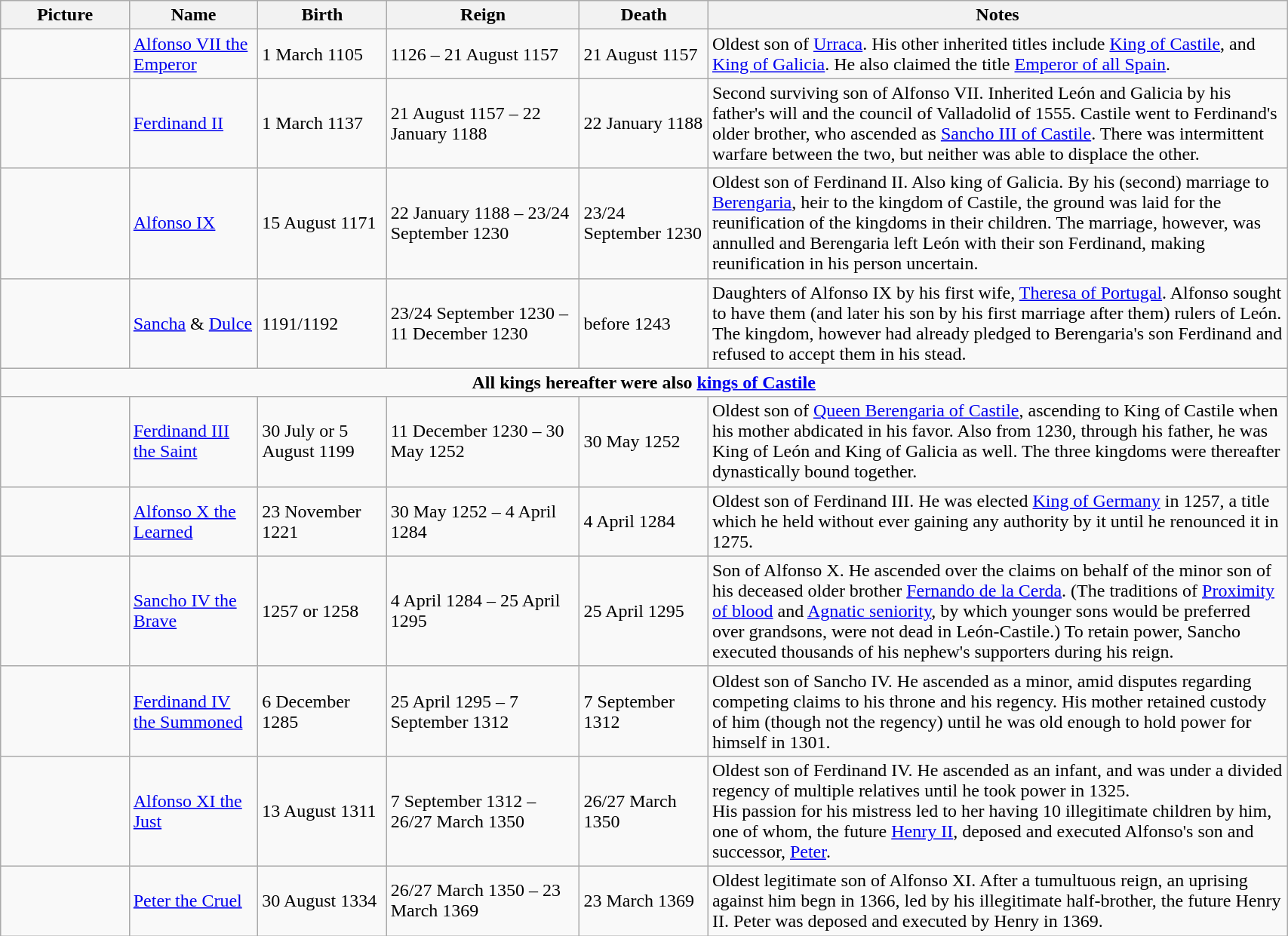<table width=90% class="wikitable">
<tr>
<th style="width: 10%">Picture</th>
<th style="width: 10%">Name</th>
<th style="width: 10%">Birth</th>
<th style="width: 15%">Reign</th>
<th style="width: 10%">Death</th>
<th style="width: 45%">Notes</th>
</tr>
<tr>
<td></td>
<td><a href='#'>Alfonso VII the Emperor</a></td>
<td>1 March 1105</td>
<td>1126 – 21 August 1157</td>
<td>21 August 1157</td>
<td>Oldest son of <a href='#'>Urraca</a>. His other inherited titles include <a href='#'>King of Castile</a>, and <a href='#'>King of Galicia</a>. He also claimed the title <a href='#'>Emperor of all Spain</a>.</td>
</tr>
<tr>
<td></td>
<td><a href='#'>Ferdinand II</a></td>
<td>1 March 1137</td>
<td>21 August 1157 – 22 January 1188</td>
<td>22 January 1188</td>
<td>Second surviving son of Alfonso VII. Inherited León and Galicia by his father's will and the council of Valladolid of 1555. Castile went to Ferdinand's older brother, who ascended as <a href='#'>Sancho III of Castile</a>. There was intermittent warfare between the two, but neither was able to displace the other.</td>
</tr>
<tr>
<td></td>
<td><a href='#'>Alfonso IX</a></td>
<td>15 August 1171</td>
<td>22 January 1188 – 23/24 September 1230</td>
<td>23/24 September 1230</td>
<td>Oldest son of Ferdinand II. Also king of Galicia. By his (second) marriage to <a href='#'>Berengaria</a>, heir to the kingdom of Castile, the ground was laid for the reunification of the kingdoms in their children. The marriage, however, was annulled and Berengaria left León with their son Ferdinand, making reunification in his person uncertain.</td>
</tr>
<tr>
<td></td>
<td><a href='#'>Sancha</a> & <a href='#'>Dulce</a></td>
<td>1191/1192</td>
<td>23/24 September 1230 – 11 December 1230</td>
<td>before 1243</td>
<td>Daughters of Alfonso IX by his first wife, <a href='#'>Theresa of Portugal</a>. Alfonso sought to have them (and later his son by his first marriage after them) rulers of León. The kingdom, however had already pledged to Berengaria's son Ferdinand and refused to accept them in his stead.</td>
</tr>
<tr>
<td align=center colspan=6><strong>All kings hereafter were also <a href='#'>kings of Castile</a></strong></td>
</tr>
<tr>
<td></td>
<td><a href='#'>Ferdinand III the Saint</a></td>
<td>30 July or 5 August 1199</td>
<td>11 December 1230 – 30 May 1252</td>
<td>30 May 1252</td>
<td>Oldest son of <a href='#'>Queen Berengaria of Castile</a>, ascending to King of Castile when his mother abdicated in his favor. Also from 1230, through his father, he was King of León and King of Galicia as well. The three kingdoms were thereafter dynastically bound together.</td>
</tr>
<tr>
<td></td>
<td><a href='#'>Alfonso X the Learned</a></td>
<td>23 November 1221</td>
<td>30 May 1252 – 4 April 1284</td>
<td>4 April 1284</td>
<td>Oldest son of Ferdinand III. He was elected <a href='#'>King of Germany</a> in 1257, a title which he held without ever gaining any authority by it until he renounced it in 1275.</td>
</tr>
<tr>
<td></td>
<td><a href='#'>Sancho IV the Brave</a></td>
<td>1257 or 1258</td>
<td>4 April 1284 – 25 April 1295</td>
<td>25 April 1295</td>
<td>Son of Alfonso X. He ascended over the claims on behalf of the minor son of his deceased older brother <a href='#'>Fernando de la Cerda</a>. (The traditions of <a href='#'>Proximity of blood</a> and <a href='#'>Agnatic seniority</a>, by which  younger sons would be preferred over grandsons, were not dead in León-Castile.) To retain power, Sancho executed thousands of his nephew's supporters during his reign.</td>
</tr>
<tr>
<td></td>
<td><a href='#'>Ferdinand IV the Summoned</a></td>
<td>6 December 1285</td>
<td>25 April 1295 – 7 September 1312</td>
<td>7 September 1312</td>
<td>Oldest son of Sancho IV. He ascended as a minor, amid disputes regarding competing claims to his throne and his regency. His mother retained custody of him (though not the regency) until he was old enough to hold power for himself in 1301.</td>
</tr>
<tr>
<td></td>
<td><a href='#'>Alfonso XI the Just</a></td>
<td>13 August 1311</td>
<td>7 September 1312 – 26/27 March 1350</td>
<td>26/27 March 1350</td>
<td>Oldest son of Ferdinand IV. He ascended as an infant, and was under a divided regency of multiple relatives until he took power in 1325.<br>His passion for his mistress led to her having 10 illegitimate children by him, one of whom, the future  <a href='#'>Henry II</a>, deposed and executed Alfonso's son and successor, <a href='#'>Peter</a>.</td>
</tr>
<tr>
<td></td>
<td><a href='#'>Peter the Cruel</a></td>
<td>30 August 1334</td>
<td>26/27 March 1350 – 23 March 1369</td>
<td>23 March 1369</td>
<td>Oldest legitimate son of Alfonso XI. After a tumultuous reign, an uprising against him begn in 1366, led by his illegitimate half-brother, the future Henry II. Peter was deposed and executed by Henry in 1369.</td>
</tr>
</table>
